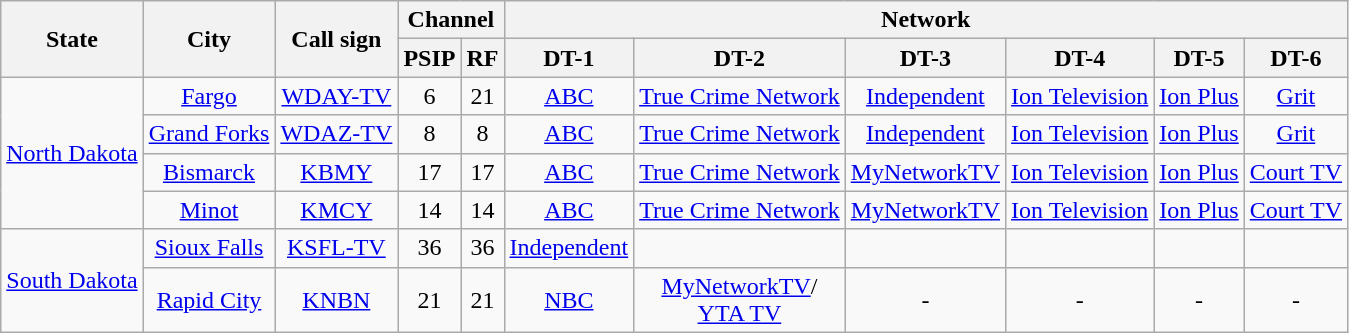<table class="wikitable" style="text-align: center;">
<tr>
<th rowspan="2">State</th>
<th rowspan="2">City</th>
<th rowspan="2">Call sign</th>
<th colspan="2">Channel</th>
<th colspan="6">Network</th>
</tr>
<tr>
<th>PSIP</th>
<th>RF</th>
<th>DT-1</th>
<th>DT-2</th>
<th>DT-3</th>
<th>DT-4</th>
<th>DT-5</th>
<th>DT-6</th>
</tr>
<tr>
<td rowspan="4"><a href='#'>North Dakota</a></td>
<td><a href='#'>Fargo</a></td>
<td><a href='#'>WDAY-TV</a></td>
<td>6</td>
<td>21</td>
<td><a href='#'>ABC</a></td>
<td><a href='#'>True Crime Network</a></td>
<td><a href='#'>Independent</a></td>
<td><a href='#'>Ion Television</a></td>
<td><a href='#'>Ion Plus</a></td>
<td><a href='#'>Grit</a></td>
</tr>
<tr>
<td rowspan="1"><a href='#'>Grand Forks</a></td>
<td><a href='#'>WDAZ-TV</a></td>
<td>8</td>
<td>8</td>
<td><a href='#'>ABC</a></td>
<td><a href='#'>True Crime Network</a></td>
<td><a href='#'>Independent</a></td>
<td><a href='#'>Ion Television</a></td>
<td><a href='#'>Ion Plus</a></td>
<td><a href='#'>Grit</a></td>
</tr>
<tr>
<td rowspan="1"><a href='#'>Bismarck</a></td>
<td><a href='#'>KBMY</a></td>
<td>17</td>
<td>17</td>
<td><a href='#'>ABC</a></td>
<td><a href='#'>True Crime Network</a></td>
<td><a href='#'>MyNetworkTV</a></td>
<td><a href='#'>Ion Television</a></td>
<td><a href='#'>Ion Plus</a></td>
<td><a href='#'>Court TV</a></td>
</tr>
<tr>
<td rowspan="1"><a href='#'>Minot</a></td>
<td><a href='#'>KMCY</a></td>
<td>14</td>
<td>14</td>
<td><a href='#'>ABC</a></td>
<td><a href='#'>True Crime Network</a></td>
<td><a href='#'>MyNetworkTV</a></td>
<td><a href='#'>Ion Television</a></td>
<td><a href='#'>Ion Plus</a></td>
<td><a href='#'>Court TV</a></td>
</tr>
<tr>
<td rowspan="2"><a href='#'>South Dakota</a></td>
<td><a href='#'>Sioux Falls</a></td>
<td><a href='#'>KSFL-TV</a></td>
<td>36</td>
<td>36</td>
<td><a href='#'>Independent</a></td>
<td></td>
<td></td>
<td></td>
<td></td>
<td></td>
</tr>
<tr>
<td><a href='#'>Rapid City</a></td>
<td><a href='#'>KNBN</a></td>
<td>21</td>
<td>21</td>
<td><a href='#'>NBC</a></td>
<td><a href='#'>MyNetworkTV</a>/<br><a href='#'>YTA TV</a></td>
<td>-</td>
<td>-</td>
<td>-</td>
<td>-</td>
</tr>
</table>
